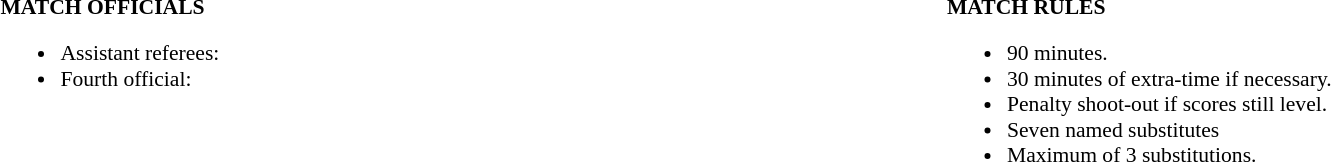<table width=100% style="font-size: 90%">
<tr>
<td width=50% valign=top><br><strong>MATCH OFFICIALS</strong><ul><li>Assistant referees:</li><li>Fourth official:</li></ul></td>
<td width=50% valign=top><br><strong>MATCH RULES</strong><ul><li>90 minutes.</li><li>30 minutes of extra-time if necessary.</li><li>Penalty shoot-out if scores still level.</li><li>Seven named substitutes</li><li>Maximum of 3 substitutions.</li></ul></td>
</tr>
</table>
